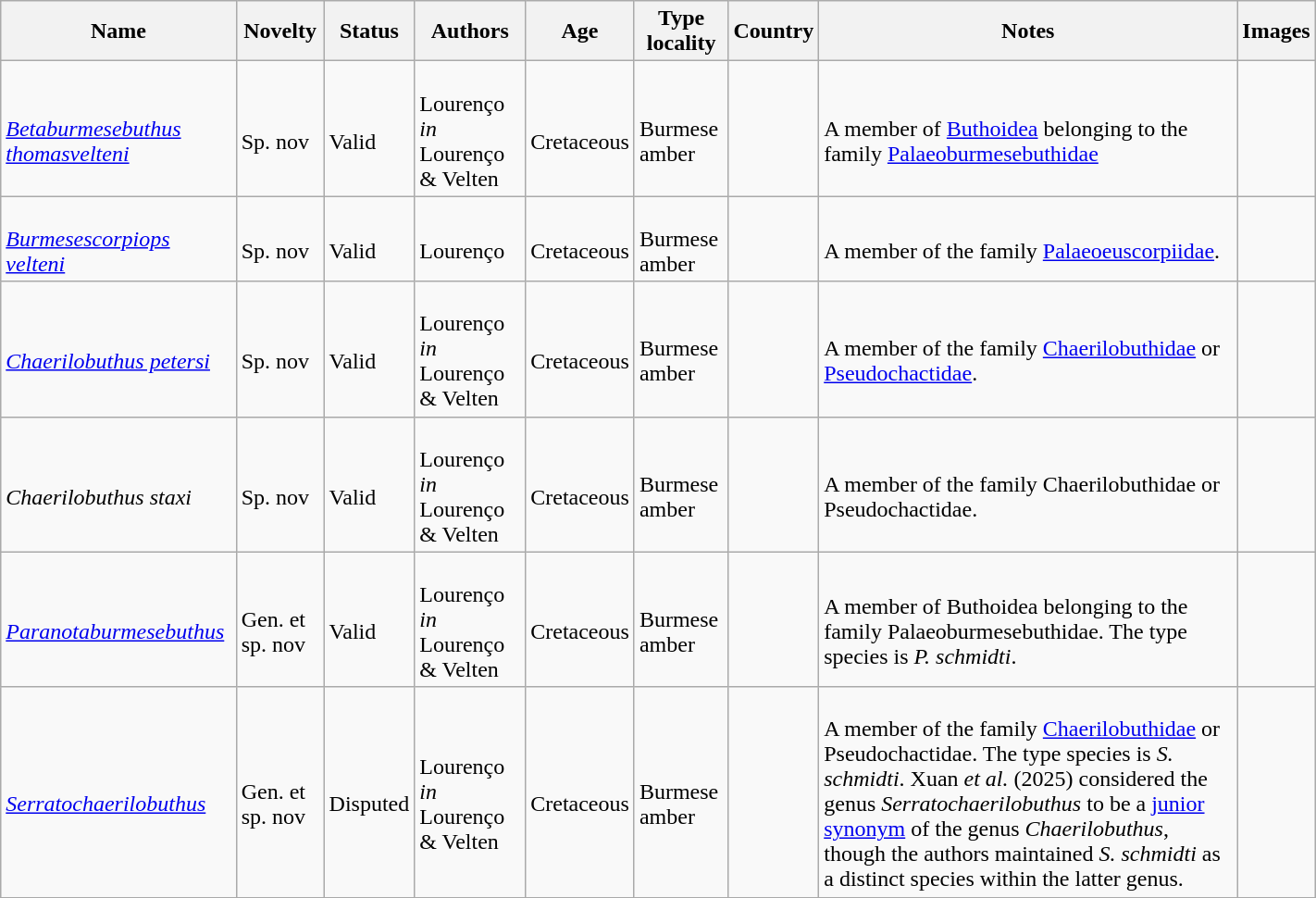<table class="wikitable sortable" align="center" width="75%">
<tr>
<th>Name</th>
<th>Novelty</th>
<th>Status</th>
<th>Authors</th>
<th>Age</th>
<th>Type locality</th>
<th>Country</th>
<th>Notes</th>
<th>Images</th>
</tr>
<tr>
<td><br><em><a href='#'>Betaburmesebuthus thomasvelteni</a></em></td>
<td><br>Sp. nov</td>
<td><br>Valid</td>
<td><br>Lourenço <em>in</em> Lourenço & Velten</td>
<td><br>Cretaceous</td>
<td><br>Burmese amber</td>
<td><br></td>
<td><br>A member of <a href='#'>Buthoidea</a> belonging to the family <a href='#'>Palaeoburmesebuthidae</a></td>
<td></td>
</tr>
<tr>
<td><br><em><a href='#'>Burmesescorpiops velteni</a></em></td>
<td><br>Sp. nov</td>
<td><br>Valid</td>
<td><br>Lourenço</td>
<td><br>Cretaceous</td>
<td><br>Burmese amber</td>
<td><br></td>
<td><br>A member of the family <a href='#'>Palaeoeuscorpiidae</a>.</td>
<td></td>
</tr>
<tr>
<td><br><em><a href='#'>Chaerilobuthus petersi</a></em></td>
<td><br>Sp. nov</td>
<td><br>Valid</td>
<td><br>Lourenço <em>in</em> Lourenço & Velten</td>
<td><br>Cretaceous</td>
<td><br>Burmese amber</td>
<td><br></td>
<td><br>A member of the family <a href='#'>Chaerilobuthidae</a> or <a href='#'>Pseudochactidae</a>.</td>
<td></td>
</tr>
<tr>
<td><br><em>Chaerilobuthus staxi</em></td>
<td><br>Sp. nov</td>
<td><br>Valid</td>
<td><br>Lourenço <em>in</em> Lourenço & Velten</td>
<td><br>Cretaceous</td>
<td><br>Burmese amber</td>
<td><br></td>
<td><br>A member of the family Chaerilobuthidae or Pseudochactidae.</td>
<td></td>
</tr>
<tr>
<td><br><em><a href='#'>Paranotaburmesebuthus</a></em></td>
<td><br>Gen. et sp. nov</td>
<td><br>Valid</td>
<td><br>Lourenço <em>in</em> Lourenço & Velten</td>
<td><br>Cretaceous</td>
<td><br>Burmese amber</td>
<td><br></td>
<td><br>A member of Buthoidea belonging to the family Palaeoburmesebuthidae. The type species is <em>P. schmidti</em>.</td>
<td></td>
</tr>
<tr>
<td><br><em><a href='#'>Serratochaerilobuthus</a></em></td>
<td><br>Gen. et sp. nov</td>
<td><br>Disputed</td>
<td><br>Lourenço <em>in</em> Lourenço & Velten</td>
<td><br>Cretaceous</td>
<td><br>Burmese amber</td>
<td><br></td>
<td><br>A member of the family <a href='#'>Chaerilobuthidae</a> or Pseudochactidae. The type species is <em>S. schmidti</em>. Xuan <em>et al.</em> (2025) considered the genus <em>Serratochaerilobuthus</em> to be a <a href='#'>junior synonym</a> of the genus <em>Chaerilobuthus</em>, though the authors maintained <em>S. schmidti</em> as a distinct species within the latter genus.</td>
<td></td>
</tr>
<tr>
</tr>
</table>
